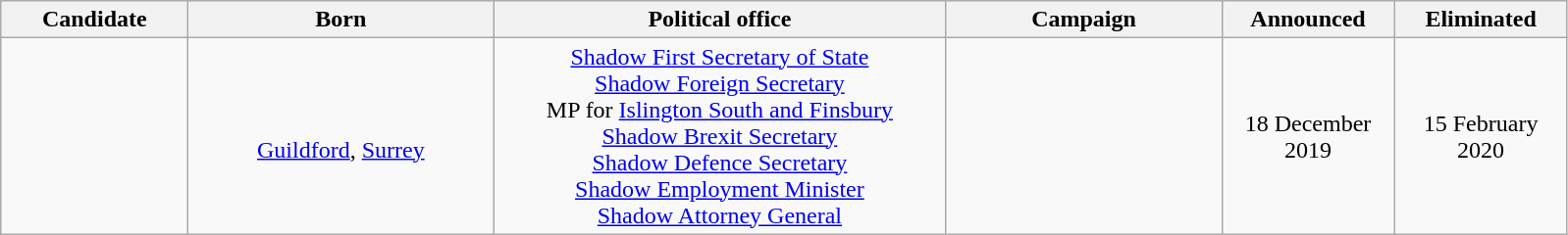<table class="wikitable sortable" style="text-align:center">
<tr>
<th scope="col" style="width: 120px;">Candidate</th>
<th scope="col" style="width: 200px;">Born</th>
<th scope="col" style="width: 300px;">Political office</th>
<th scope="col" style="width: 180px;">Campaign</th>
<th scope="col" style="width: 110px;">Announced</th>
<th scope="col" style="width: 110px;">Eliminated</th>
</tr>
<tr>
<td><br></td>
<td><br><a href='#'>Guildford</a>, <a href='#'>Surrey</a></td>
<td><a href='#'>Shadow First Secretary of State</a> <br><a href='#'>Shadow Foreign Secretary</a> <br>MP for <a href='#'>Islington South and Finsbury</a> <br><a href='#'>Shadow Brexit Secretary</a> <br><a href='#'>Shadow Defence Secretary</a> <br><a href='#'>Shadow Employment Minister</a> <br><a href='#'>Shadow Attorney General</a> </td>
<td><br></td>
<td>18 December 2019</td>
<td>15 February 2020</td>
</tr>
</table>
